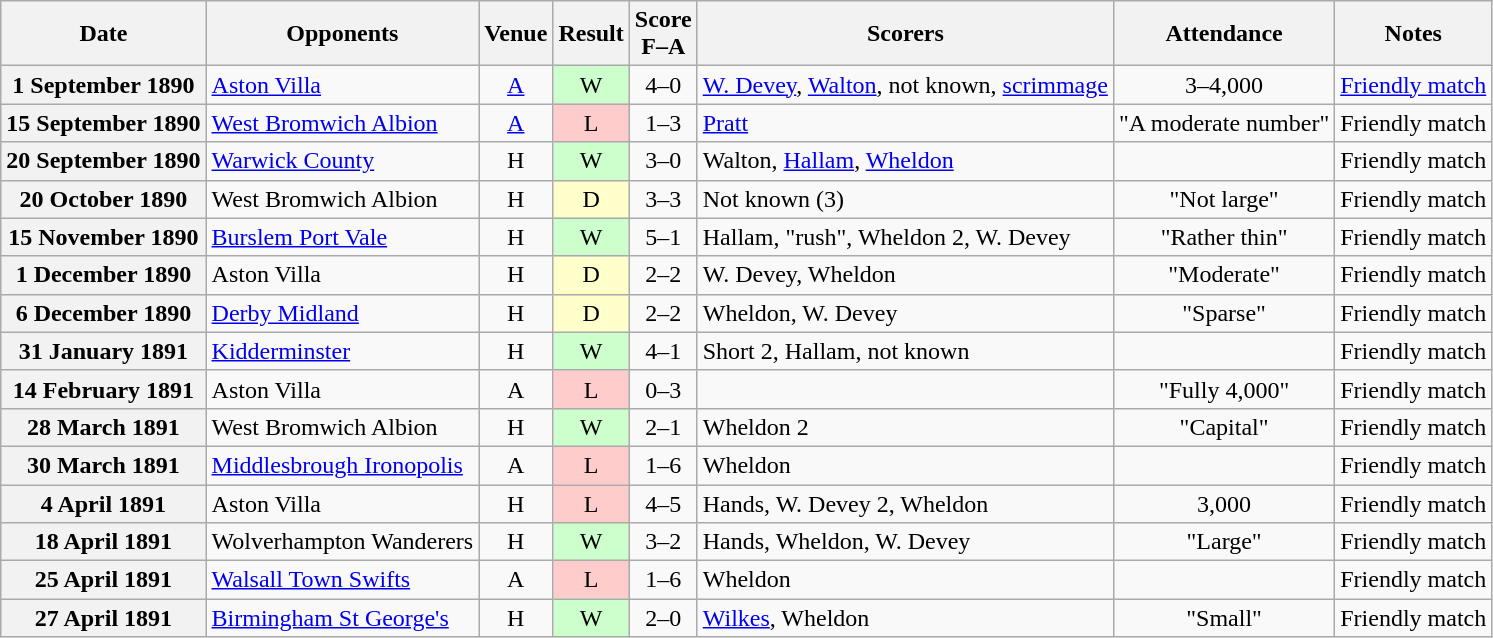<table class="wikitable plainrowheaders" style="text-align:center">
<tr>
<th scope="col">Date</th>
<th scope="col">Opponents</th>
<th scope="col">Venue</th>
<th scope="col">Result</th>
<th scope="col">Score<br>F–A</th>
<th scope="col">Scorers</th>
<th scope="col">Attendance</th>
<th scope="col">Notes</th>
</tr>
<tr>
<th scope="row">1 September 1890</th>
<td align="left"><a href='#'>Aston Villa</a></td>
<td><a href='#'>A</a></td>
<td style=background:#cfc>W</td>
<td>4–0</td>
<td align="left"><a href='#'>W. Devey</a>, <a href='#'>Walton</a>, not known, <a href='#'>scrimmage</a></td>
<td>3–4,000</td>
<td align="left"><a href='#'>Friendly match</a></td>
</tr>
<tr>
<th scope="row">15 September 1890</th>
<td align="left"><a href='#'>West Bromwich Albion</a></td>
<td><a href='#'>A</a></td>
<td style=background:#fcc>L</td>
<td>1–3</td>
<td align="left"><a href='#'>Pratt</a></td>
<td>"A moderate number"</td>
<td align="left">Friendly match</td>
</tr>
<tr>
<th scope="row">20 September 1890</th>
<td align="left"><a href='#'>Warwick County</a></td>
<td>H</td>
<td style=background:#cfc>W</td>
<td>3–0</td>
<td align="left">Walton, <a href='#'>Hallam</a>, <a href='#'>Wheldon</a></td>
<td></td>
<td align="left">Friendly match</td>
</tr>
<tr>
<th scope="row">20 October 1890</th>
<td align="left">West Bromwich Albion</td>
<td>H</td>
<td style=background:#ffc>D</td>
<td>3–3</td>
<td align="left">Not known (3)</td>
<td>"Not large"</td>
<td align="left">Friendly match</td>
</tr>
<tr>
<th scope="row">15 November 1890</th>
<td align="left"><a href='#'>Burslem Port Vale</a></td>
<td>H</td>
<td style=background:#cfc>W</td>
<td>5–1</td>
<td align="left">Hallam, "rush", Wheldon 2, W. Devey</td>
<td>"Rather thin"</td>
<td align="left">Friendly match</td>
</tr>
<tr>
<th scope="row">1 December 1890</th>
<td align="left">Aston Villa</td>
<td>H</td>
<td style=background:#ffc>D</td>
<td>2–2</td>
<td align="left">W. Devey, Wheldon</td>
<td>"Moderate"</td>
<td align="left">Friendly match</td>
</tr>
<tr>
<th scope="row">6 December 1890</th>
<td align="left"><a href='#'>Derby Midland</a></td>
<td>H</td>
<td style=background:#ffc>D</td>
<td>2–2</td>
<td align="left">Wheldon, W. Devey</td>
<td>"Sparse"</td>
<td align="left">Friendly match</td>
</tr>
<tr>
<th scope="row">31 January 1891</th>
<td align="left"><a href='#'>Kidderminster</a></td>
<td>H</td>
<td style=background:#cfc>W</td>
<td>4–1</td>
<td align="left">Short 2, Hallam, not known</td>
<td></td>
<td align="left">Friendly match</td>
</tr>
<tr>
<th scope="row">14 February 1891</th>
<td align="left">Aston Villa</td>
<td>A</td>
<td style=background:#fcc>L</td>
<td>0–3</td>
<td></td>
<td>"Fully 4,000"</td>
<td align="left">Friendly match</td>
</tr>
<tr>
<th scope="row">28 March 1891</th>
<td align="left">West Bromwich Albion</td>
<td>H</td>
<td style=background:#cfc>W</td>
<td>2–1</td>
<td align="left">Wheldon 2</td>
<td>"Capital"</td>
<td align="left">Friendly match</td>
</tr>
<tr>
<th scope="row">30 March 1891</th>
<td align="left"><a href='#'>Middlesbrough Ironopolis</a></td>
<td>A</td>
<td style=background:#fcc>L</td>
<td>1–6</td>
<td align="left">Wheldon</td>
<td></td>
<td align="left">Friendly match</td>
</tr>
<tr>
<th scope="row">4 April 1891</th>
<td align="left">Aston Villa</td>
<td>H</td>
<td style=background:#fcc>L</td>
<td>4–5</td>
<td align="left">Hands, W. Devey 2, Wheldon</td>
<td>3,000</td>
<td align="left">Friendly match</td>
</tr>
<tr>
<th scope="row">18 April 1891</th>
<td align="left">Wolverhampton Wanderers</td>
<td>H</td>
<td style=background:#cfc>W</td>
<td>3–2</td>
<td align="left">Hands, Wheldon, W. Devey</td>
<td>"Large"</td>
<td align="left">Friendly match</td>
</tr>
<tr>
<th scope="row">25 April 1891</th>
<td align="left"><a href='#'>Walsall Town Swifts</a></td>
<td>A</td>
<td style=background:#fcc>L</td>
<td>1–6</td>
<td align="left">Wheldon</td>
<td></td>
<td align="left">Friendly match</td>
</tr>
<tr>
<th scope="row">27 April 1891</th>
<td align="left"><a href='#'>Birmingham St George's</a></td>
<td>H</td>
<td style=background:#cfc>W</td>
<td>2–0</td>
<td align="left"><a href='#'>Wilkes</a>, Wheldon</td>
<td>"Small"</td>
<td align="left">Friendly match</td>
</tr>
</table>
